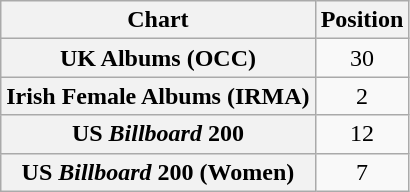<table class="wikitable sortable plainrowheaders" style="text-align:center">
<tr>
<th>Chart</th>
<th>Position</th>
</tr>
<tr>
<th scope="row">UK Albums (OCC)</th>
<td>30</td>
</tr>
<tr>
<th scope="row">Irish Female Albums (IRMA)</th>
<td style="text-align:center;">2</td>
</tr>
<tr>
<th scope="row">US <em>Billboard</em> 200</th>
<td>12</td>
</tr>
<tr>
<th scope="row">US <em>Billboard</em> 200 (Women)</th>
<td>7</td>
</tr>
</table>
